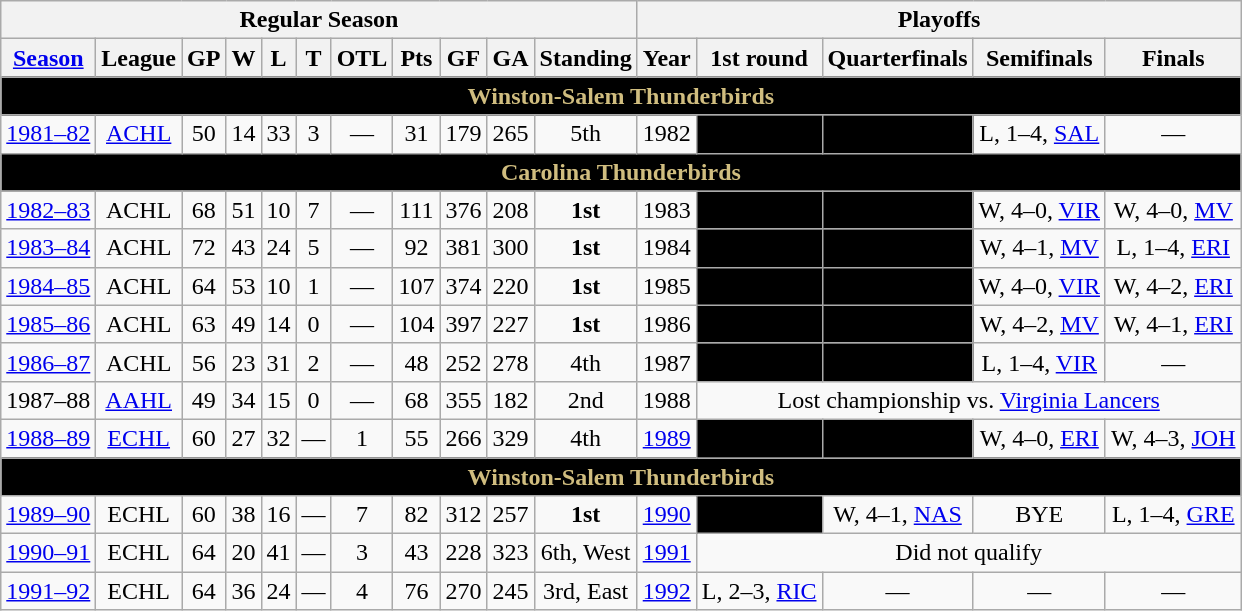<table class="wikitable" style="text-align:center">
<tr>
<th colspan=11>Regular Season</th>
<th colspan=5>Playoffs</th>
</tr>
<tr>
<th><a href='#'>Season</a></th>
<th>League</th>
<th>GP</th>
<th>W</th>
<th>L</th>
<th>T</th>
<th>OTL</th>
<th>Pts</th>
<th>GF</th>
<th>GA</th>
<th>Standing</th>
<th>Year</th>
<th>1st round</th>
<th>Quarterfinals</th>
<th>Semifinals</th>
<th>Finals</th>
</tr>
<tr>
<td colspan=17 style="text-align:center; background:#000; color:#D0BD7F;"><strong>Winston-Salem Thunderbirds</strong></td>
</tr>
<tr>
<td><a href='#'>1981–82</a></td>
<td><a href='#'>ACHL</a></td>
<td>50</td>
<td>14</td>
<td>33</td>
<td>3</td>
<td>—</td>
<td>31</td>
<td>179</td>
<td>265</td>
<td>5th</td>
<td>1982</td>
<td bgcolor=#000000>—</td>
<td bgcolor=#000000>—</td>
<td>L, 1–4, <a href='#'>SAL</a></td>
<td>—</td>
</tr>
<tr>
<td colspan=17 style="text-align:center; background:#000; color:#D0BD7F;"><strong>Carolina Thunderbirds</strong></td>
</tr>
<tr>
<td><a href='#'>1982–83</a></td>
<td>ACHL</td>
<td>68</td>
<td>51</td>
<td>10</td>
<td>7</td>
<td>—</td>
<td>111</td>
<td>376</td>
<td>208</td>
<td><strong>1st</strong></td>
<td>1983</td>
<td bgcolor=#000000>—</td>
<td bgcolor=#000000>—</td>
<td>W, 4–0, <a href='#'>VIR</a></td>
<td>W, 4–0, <a href='#'>MV</a></td>
</tr>
<tr>
<td><a href='#'>1983–84</a></td>
<td>ACHL</td>
<td>72</td>
<td>43</td>
<td>24</td>
<td>5</td>
<td>—</td>
<td>92</td>
<td>381</td>
<td>300</td>
<td><strong>1st</strong></td>
<td>1984</td>
<td bgcolor=#000000>—</td>
<td bgcolor=#000000>—</td>
<td>W, 4–1, <a href='#'>MV</a></td>
<td>L, 1–4, <a href='#'>ERI</a></td>
</tr>
<tr>
<td><a href='#'>1984–85</a></td>
<td>ACHL</td>
<td>64</td>
<td>53</td>
<td>10</td>
<td>1</td>
<td>—</td>
<td>107</td>
<td>374</td>
<td>220</td>
<td><strong>1st</strong></td>
<td>1985</td>
<td bgcolor=#000000>—</td>
<td bgcolor=#000000>—</td>
<td>W, 4–0, <a href='#'>VIR</a></td>
<td>W, 4–2, <a href='#'>ERI</a></td>
</tr>
<tr>
<td><a href='#'>1985–86</a></td>
<td>ACHL</td>
<td>63</td>
<td>49</td>
<td>14</td>
<td>0</td>
<td>—</td>
<td>104</td>
<td>397</td>
<td>227</td>
<td><strong>1st</strong></td>
<td>1986</td>
<td bgcolor=#000000>—</td>
<td bgcolor=#000000>—</td>
<td>W, 4–2, <a href='#'>MV</a></td>
<td>W, 4–1, <a href='#'>ERI</a></td>
</tr>
<tr>
<td><a href='#'>1986–87</a></td>
<td>ACHL</td>
<td>56</td>
<td>23</td>
<td>31</td>
<td>2</td>
<td>—</td>
<td>48</td>
<td>252</td>
<td>278</td>
<td>4th</td>
<td>1987</td>
<td bgcolor=#000000>—</td>
<td bgcolor=#000000>—</td>
<td>L, 1–4, <a href='#'>VIR</a></td>
<td>—</td>
</tr>
<tr>
<td>1987–88</td>
<td><a href='#'>AAHL</a></td>
<td>49</td>
<td>34</td>
<td>15</td>
<td>0</td>
<td>—</td>
<td>68</td>
<td>355</td>
<td>182</td>
<td>2nd</td>
<td>1988</td>
<td colspan="5">Lost championship vs. <a href='#'>Virginia Lancers</a></td>
</tr>
<tr>
<td><a href='#'>1988–89</a></td>
<td><a href='#'>ECHL</a></td>
<td>60</td>
<td>27</td>
<td>32</td>
<td>—</td>
<td>1</td>
<td>55</td>
<td>266</td>
<td>329</td>
<td>4th</td>
<td><a href='#'>1989</a></td>
<td bgcolor=#000000>—</td>
<td bgcolor=#000000>—</td>
<td>W, 4–0, <a href='#'>ERI</a></td>
<td>W, 4–3, <a href='#'>JOH</a></td>
</tr>
<tr>
<td colspan=17 style="text-align:center; background:#000; color:#D0BD7F;"><strong>Winston-Salem Thunderbirds</strong></td>
</tr>
<tr>
<td><a href='#'>1989–90</a></td>
<td>ECHL</td>
<td>60</td>
<td>38</td>
<td>16</td>
<td>—</td>
<td>7</td>
<td>82</td>
<td>312</td>
<td>257</td>
<td><strong>1st</strong></td>
<td><a href='#'>1990</a></td>
<td bgcolor=#000000>—</td>
<td>W, 4–1, <a href='#'>NAS</a></td>
<td>BYE</td>
<td>L, 1–4, <a href='#'>GRE</a></td>
</tr>
<tr>
<td><a href='#'>1990–91</a></td>
<td>ECHL</td>
<td>64</td>
<td>20</td>
<td>41</td>
<td>—</td>
<td>3</td>
<td>43</td>
<td>228</td>
<td>323</td>
<td>6th, West</td>
<td><a href='#'>1991</a></td>
<td colspan="5">Did not qualify</td>
</tr>
<tr>
<td><a href='#'>1991–92</a></td>
<td>ECHL</td>
<td>64</td>
<td>36</td>
<td>24</td>
<td>—</td>
<td>4</td>
<td>76</td>
<td>270</td>
<td>245</td>
<td>3rd, East</td>
<td><a href='#'>1992</a></td>
<td>L, 2–3, <a href='#'>RIC</a></td>
<td>—</td>
<td>—</td>
<td>—</td>
</tr>
</table>
